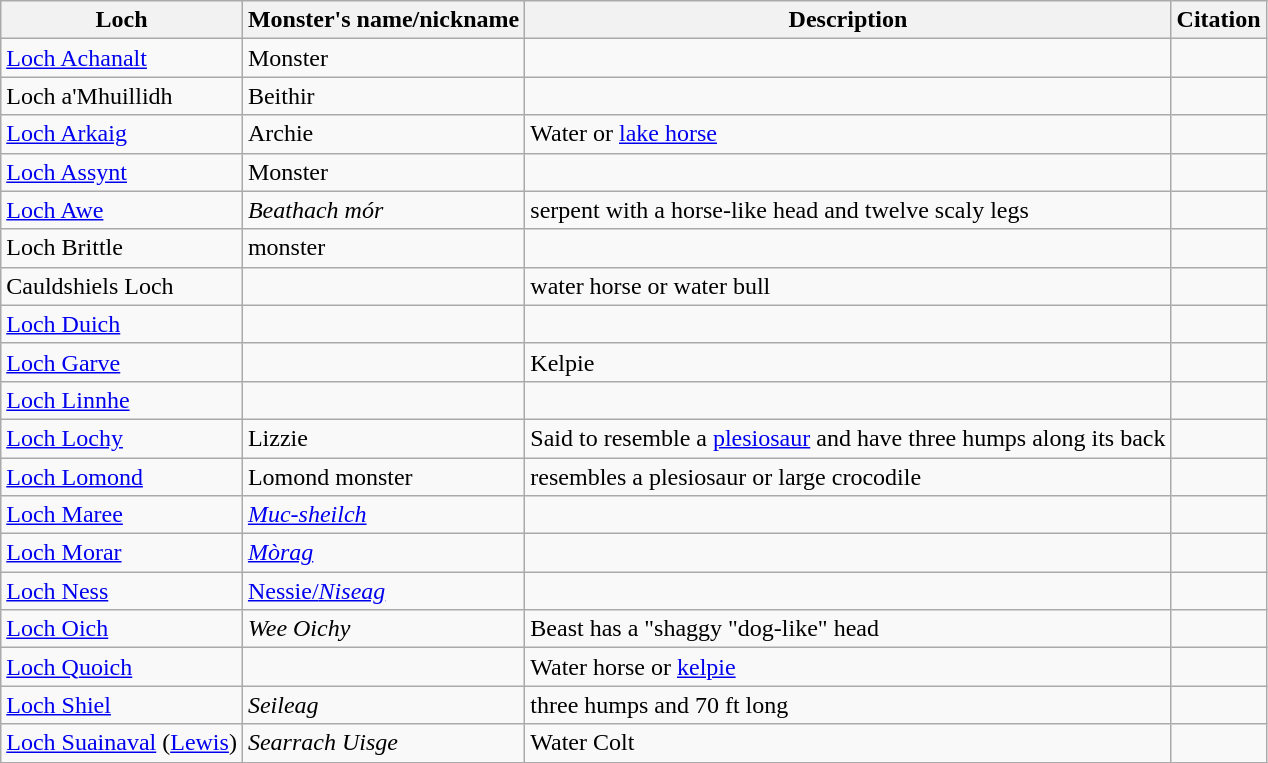<table class="wikitable sortable">
<tr>
<th>Loch</th>
<th>Monster's name/nickname</th>
<th>Description</th>
<th>Citation</th>
</tr>
<tr>
<td><a href='#'>Loch Achanalt</a></td>
<td>Monster</td>
<td></td>
<td></td>
</tr>
<tr>
<td>Loch a'Mhuillidh</td>
<td>Beithir</td>
<td></td>
<td></td>
</tr>
<tr>
<td><a href='#'>Loch Arkaig</a></td>
<td>Archie</td>
<td>Water or <a href='#'>lake horse</a></td>
<td></td>
</tr>
<tr>
<td><a href='#'>Loch Assynt</a></td>
<td>Monster</td>
<td></td>
<td></td>
</tr>
<tr>
<td><a href='#'>Loch Awe</a></td>
<td><em>Beathach mór</em></td>
<td>serpent with a horse-like head and twelve scaly legs</td>
<td></td>
</tr>
<tr>
<td>Loch Brittle</td>
<td>monster</td>
<td></td>
<td></td>
</tr>
<tr>
<td>Cauldshiels Loch</td>
<td></td>
<td>water horse or water bull</td>
<td></td>
</tr>
<tr>
<td><a href='#'>Loch Duich</a></td>
<td></td>
<td></td>
<td></td>
</tr>
<tr>
<td><a href='#'>Loch Garve</a></td>
<td></td>
<td>Kelpie</td>
<td></td>
</tr>
<tr>
<td><a href='#'>Loch Linnhe</a></td>
<td></td>
<td></td>
<td></td>
</tr>
<tr>
<td><a href='#'>Loch Lochy</a></td>
<td>Lizzie</td>
<td>Said to resemble a <a href='#'>plesiosaur</a> and have three humps along its back</td>
<td></td>
</tr>
<tr>
<td><a href='#'>Loch Lomond</a></td>
<td>Lomond monster</td>
<td>resembles a plesiosaur or large crocodile</td>
<td></td>
</tr>
<tr>
<td><a href='#'>Loch Maree</a></td>
<td><em><a href='#'>Muc-sheilch</a></em></td>
<td></td>
<td></td>
</tr>
<tr>
<td><a href='#'>Loch Morar</a></td>
<td><em><a href='#'>Mòrag</a></em></td>
<td></td>
<td></td>
</tr>
<tr>
<td><a href='#'>Loch Ness</a></td>
<td><a href='#'>Nessie/<em>Niseag</em></a></td>
<td></td>
<td></td>
</tr>
<tr>
<td><a href='#'>Loch Oich</a></td>
<td><em>Wee Oichy</em></td>
<td>Beast has a "shaggy "dog-like" head</td>
<td></td>
</tr>
<tr>
<td><a href='#'>Loch Quoich</a></td>
<td></td>
<td>Water horse or <a href='#'>kelpie</a></td>
<td></td>
</tr>
<tr>
<td><a href='#'>Loch Shiel</a></td>
<td><em>Seileag</em></td>
<td>three humps and 70 ft long</td>
<td></td>
</tr>
<tr>
<td><a href='#'>Loch Suainaval</a> (<a href='#'>Lewis</a>)</td>
<td><em>Searrach Uisge</em></td>
<td>Water Colt</td>
<td></td>
</tr>
</table>
